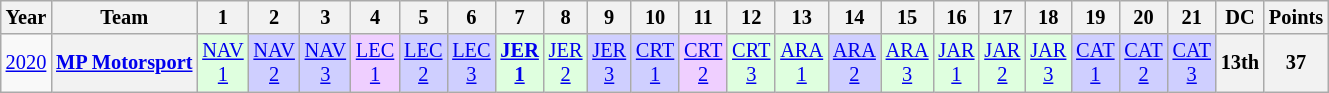<table class="wikitable" style="text-align:center; font-size:85%">
<tr>
<th>Year</th>
<th>Team</th>
<th>1</th>
<th>2</th>
<th>3</th>
<th>4</th>
<th>5</th>
<th>6</th>
<th>7</th>
<th>8</th>
<th>9</th>
<th>10</th>
<th>11</th>
<th>12</th>
<th>13</th>
<th>14</th>
<th>15</th>
<th>16</th>
<th>17</th>
<th>18</th>
<th>19</th>
<th>20</th>
<th>21</th>
<th>DC</th>
<th>Points</th>
</tr>
<tr>
<td><a href='#'>2020</a></td>
<th nowrap><a href='#'>MP Motorsport</a></th>
<td style="background:#DFFFDF;"><a href='#'>NAV<br>1</a><br></td>
<td style="background:#CFCFFF;"><a href='#'>NAV<br>2</a><br></td>
<td style="background:#CFCFFF;"><a href='#'>NAV<br>3</a><br></td>
<td style="background:#EFCFFF;"><a href='#'>LEC<br>1</a><br></td>
<td style="background:#CFCFFF;"><a href='#'>LEC<br>2</a><br></td>
<td style="background:#CFCFFF;"><a href='#'>LEC<br>3</a><br></td>
<td style="background:#DFFFDF;"><strong><a href='#'>JER<br>1</a></strong><br></td>
<td style="background:#DFFFDF;"><a href='#'>JER<br>2</a><br></td>
<td style="background:#CFCFFF;"><a href='#'>JER<br>3</a><br></td>
<td style="background:#CFCFFF;"><a href='#'>CRT<br>1</a><br></td>
<td style="background:#EFCFFF;"><a href='#'>CRT<br>2</a><br></td>
<td style="background:#DFFFDF;"><a href='#'>CRT<br>3</a><br></td>
<td style="background:#DFFFDF;"><a href='#'>ARA<br>1</a><br></td>
<td style="background:#CFCFFF;"><a href='#'>ARA<br>2</a><br></td>
<td style="background:#DFFFDF;"><a href='#'>ARA<br>3</a><br></td>
<td style="background:#DFFFDF;"><a href='#'>JAR<br>1</a><br></td>
<td style="background:#DFFFDF;"><a href='#'>JAR<br>2</a><br></td>
<td style="background:#DFFFDF;"><a href='#'>JAR<br>3</a><br></td>
<td style="background:#CFCFFF;"><a href='#'>CAT<br>1</a><br></td>
<td style="background:#CFCFFF;"><a href='#'>CAT<br>2</a><br></td>
<td style="background:#CFCFFF;"><a href='#'>CAT<br>3</a><br></td>
<th>13th</th>
<th>37</th>
</tr>
</table>
